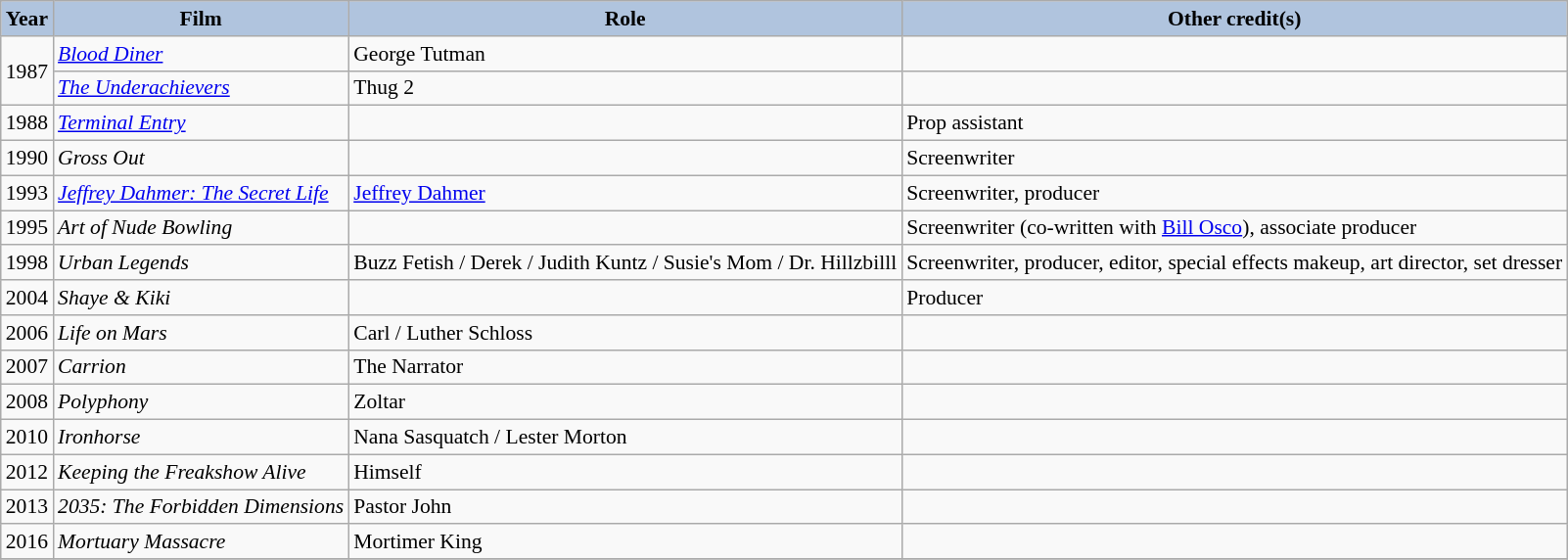<table class="wikitable" style="font-size:90%;">
<tr>
<th style="background:#B0C4DE;">Year</th>
<th style="background:#B0C4DE;">Film</th>
<th style="background:#B0C4DE;">Role</th>
<th style="background:#B0C4DE;">Other credit(s)</th>
</tr>
<tr>
<td rowspan=2>1987</td>
<td><em><a href='#'>Blood Diner</a></em></td>
<td>George Tutman</td>
<td></td>
</tr>
<tr>
<td><em><a href='#'>The Underachievers</a></em></td>
<td>Thug 2</td>
<td></td>
</tr>
<tr>
<td>1988</td>
<td><em><a href='#'>Terminal Entry</a></em></td>
<td></td>
<td>Prop assistant</td>
</tr>
<tr>
<td>1990</td>
<td><em>Gross Out</em></td>
<td></td>
<td>Screenwriter</td>
</tr>
<tr>
<td>1993</td>
<td><em><a href='#'>Jeffrey Dahmer: The Secret Life</a></em></td>
<td><a href='#'>Jeffrey Dahmer</a></td>
<td>Screenwriter, producer</td>
</tr>
<tr>
<td>1995</td>
<td><em>Art of Nude Bowling</em></td>
<td></td>
<td>Screenwriter (co-written with <a href='#'>Bill Osco</a>), associate producer</td>
</tr>
<tr>
<td>1998</td>
<td><em>Urban Legends</em></td>
<td>Buzz Fetish / Derek / Judith Kuntz / Susie's Mom / Dr. Hillzbilll</td>
<td>Screenwriter, producer, editor, special effects makeup, art director, set dresser</td>
</tr>
<tr>
<td>2004</td>
<td><em>Shaye & Kiki</em></td>
<td></td>
<td>Producer</td>
</tr>
<tr>
<td>2006</td>
<td><em>Life on Mars</em></td>
<td>Carl / Luther Schloss</td>
<td></td>
</tr>
<tr>
<td>2007</td>
<td><em>Carrion</em></td>
<td>The Narrator</td>
<td></td>
</tr>
<tr>
<td>2008</td>
<td><em>Polyphony</em></td>
<td>Zoltar</td>
<td></td>
</tr>
<tr>
<td>2010</td>
<td><em>Ironhorse</em></td>
<td>Nana Sasquatch / Lester Morton</td>
<td></td>
</tr>
<tr>
<td>2012</td>
<td><em>Keeping the Freakshow Alive</em></td>
<td>Himself</td>
<td></td>
</tr>
<tr>
<td>2013</td>
<td><em>2035: The Forbidden Dimensions</em></td>
<td>Pastor John</td>
<td></td>
</tr>
<tr>
<td>2016</td>
<td><em>Mortuary Massacre</em></td>
<td>Mortimer King</td>
<td></td>
</tr>
<tr>
</tr>
</table>
